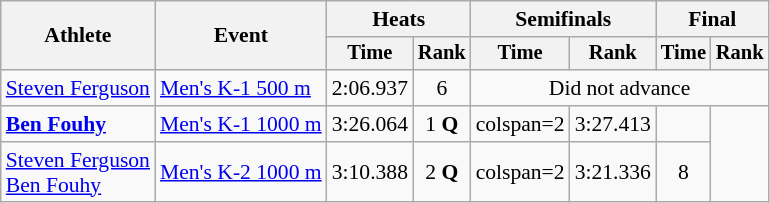<table class="wikitable" style="font-size:90%">
<tr>
<th rowspan=2>Athlete</th>
<th rowspan=2>Event</th>
<th colspan=2>Heats</th>
<th colspan=2>Semifinals</th>
<th colspan=2>Final</th>
</tr>
<tr style="font-size:95%">
<th>Time</th>
<th>Rank</th>
<th>Time</th>
<th>Rank</th>
<th>Time</th>
<th>Rank</th>
</tr>
<tr align=center>
<td align=left><a href='#'>Steven Ferguson</a></td>
<td align=left><a href='#'>Men's K-1 500 m</a></td>
<td>2:06.937</td>
<td>6</td>
<td colspan=4>Did not advance</td>
</tr>
<tr align=center>
<td align=left><strong><a href='#'>Ben Fouhy</a></strong></td>
<td align=left><a href='#'>Men's K-1 1000 m</a></td>
<td>3:26.064</td>
<td>1 <strong>Q</strong></td>
<td>colspan=2 </td>
<td>3:27.413</td>
<td></td>
</tr>
<tr align=center>
<td align=left><a href='#'>Steven Ferguson</a><br><a href='#'>Ben Fouhy</a></td>
<td align=left><a href='#'>Men's K-2 1000 m</a></td>
<td>3:10.388</td>
<td>2 <strong>Q</strong></td>
<td>colspan=2 </td>
<td>3:21.336</td>
<td>8</td>
</tr>
</table>
